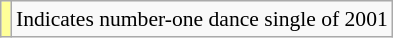<table class="wikitable" style="font-size:90%;">
<tr>
<td style="background-color:#FFFF99"></td>
<td>Indicates number-one dance single of 2001</td>
</tr>
</table>
